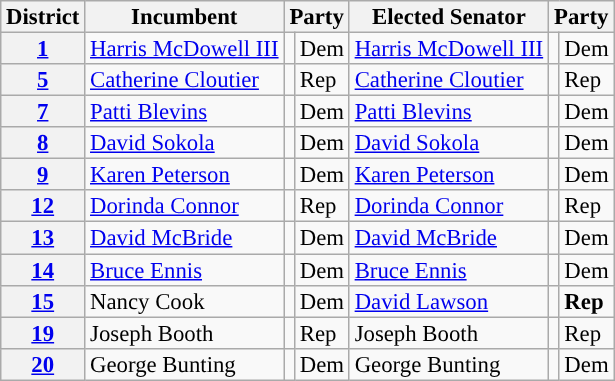<table class="sortable wikitable" style="font-size:95%;line-height:14px;">
<tr>
<th colspan="1">District</th>
<th class="unsortable">Incumbent</th>
<th colspan="2">Party</th>
<th class="unsortable">Elected Senator</th>
<th colspan="2">Party</th>
</tr>
<tr>
<th><a href='#'>1</a></th>
<td><a href='#'>Harris McDowell III</a></td>
<td style="background:"></td>
<td>Dem</td>
<td><a href='#'>Harris McDowell III</a></td>
<td style="background:"></td>
<td>Dem</td>
</tr>
<tr>
<th><a href='#'>5</a></th>
<td><a href='#'>Catherine Cloutier</a></td>
<td style="background:"></td>
<td>Rep</td>
<td><a href='#'>Catherine Cloutier</a></td>
<td style="background:"></td>
<td>Rep</td>
</tr>
<tr>
<th><a href='#'>7</a></th>
<td><a href='#'>Patti Blevins</a></td>
<td style="background:"></td>
<td>Dem</td>
<td><a href='#'>Patti Blevins</a></td>
<td style="background:"></td>
<td>Dem</td>
</tr>
<tr>
<th><a href='#'>8</a></th>
<td><a href='#'>David Sokola</a></td>
<td style="background:"></td>
<td>Dem</td>
<td><a href='#'>David Sokola</a></td>
<td style="background:"></td>
<td>Dem</td>
</tr>
<tr>
<th><a href='#'>9</a></th>
<td><a href='#'>Karen Peterson</a></td>
<td style="background:"></td>
<td>Dem</td>
<td><a href='#'>Karen Peterson</a></td>
<td style="background:"></td>
<td>Dem</td>
</tr>
<tr>
<th><a href='#'>12</a></th>
<td><a href='#'>Dorinda Connor</a></td>
<td style="background:"></td>
<td>Rep</td>
<td><a href='#'>Dorinda Connor</a></td>
<td style="background:"></td>
<td>Rep</td>
</tr>
<tr>
<th><a href='#'>13</a></th>
<td><a href='#'>David McBride</a></td>
<td style="background:"></td>
<td>Dem</td>
<td><a href='#'>David McBride</a></td>
<td style="background:"></td>
<td>Dem</td>
</tr>
<tr>
<th><a href='#'>14</a></th>
<td><a href='#'>Bruce Ennis</a></td>
<td style="background:"></td>
<td>Dem</td>
<td><a href='#'>Bruce Ennis</a></td>
<td style="background:"></td>
<td>Dem</td>
</tr>
<tr>
<th><a href='#'>15</a></th>
<td>Nancy Cook</td>
<td style="background:"></td>
<td>Dem</td>
<td><a href='#'>David Lawson</a></td>
<td style="background:"></td>
<td><strong>Rep</strong></td>
</tr>
<tr>
<th><a href='#'>19</a></th>
<td>Joseph Booth</td>
<td style="background:"></td>
<td>Rep</td>
<td>Joseph Booth</td>
<td style="background:"></td>
<td>Rep</td>
</tr>
<tr>
<th><a href='#'>20</a></th>
<td>George Bunting</td>
<td style="background:"></td>
<td>Dem</td>
<td>George Bunting</td>
<td style="background:"></td>
<td>Dem</td>
</tr>
</table>
